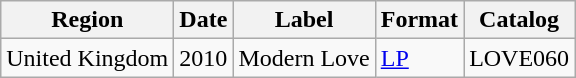<table class="wikitable">
<tr>
<th>Region</th>
<th>Date</th>
<th>Label</th>
<th>Format</th>
<th>Catalog</th>
</tr>
<tr>
<td>United Kingdom</td>
<td>2010</td>
<td>Modern Love</td>
<td><a href='#'>LP</a></td>
<td>LOVE060</td>
</tr>
</table>
